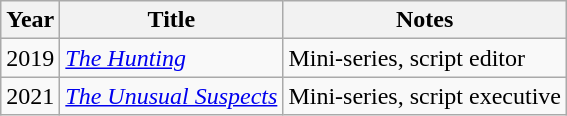<table class="wikitable">
<tr>
<th>Year</th>
<th>Title</th>
<th>Notes</th>
</tr>
<tr>
<td>2019</td>
<td><em><a href='#'>The Hunting</a></em></td>
<td>Mini-series, script editor</td>
</tr>
<tr>
<td>2021</td>
<td><em><a href='#'>The Unusual Suspects</a></em></td>
<td>Mini-series, script executive</td>
</tr>
</table>
